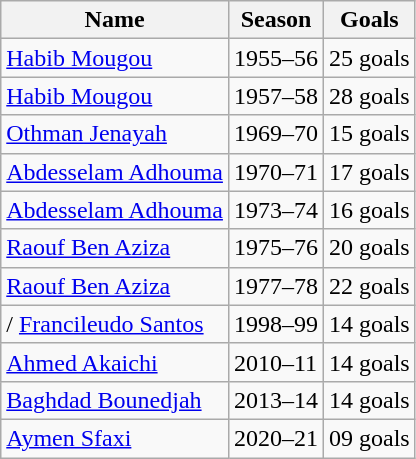<table class="wikitable" style="text-align:center;">
<tr>
<th>Name</th>
<th>Season</th>
<th>Goals</th>
</tr>
<tr>
<td align="left"> <a href='#'>Habib Mougou</a></td>
<td align="left">1955–56</td>
<td align="left">25 goals</td>
</tr>
<tr>
<td align="left"> <a href='#'>Habib Mougou</a></td>
<td align="left">1957–58</td>
<td align="left">28 goals</td>
</tr>
<tr>
<td align="left"> <a href='#'>Othman Jenayah</a></td>
<td align="left">1969–70</td>
<td align="left">15 goals</td>
</tr>
<tr>
<td align="left"> <a href='#'>Abdesselam Adhouma</a></td>
<td align="left">1970–71</td>
<td align="left">17 goals</td>
</tr>
<tr>
<td align="left"> <a href='#'>Abdesselam Adhouma</a></td>
<td align="left">1973–74</td>
<td align="left">16 goals</td>
</tr>
<tr>
<td align="left"> <a href='#'>Raouf Ben Aziza</a></td>
<td align="left">1975–76</td>
<td align="left">20 goals</td>
</tr>
<tr>
<td align="left"> <a href='#'>Raouf Ben Aziza</a></td>
<td align="left">1977–78</td>
<td align="left">22 goals</td>
</tr>
<tr>
<td align="left"> /  <a href='#'>Francileudo Santos</a></td>
<td align="left">1998–99</td>
<td align="left">14 goals</td>
</tr>
<tr>
<td align="left"> <a href='#'>Ahmed Akaichi</a></td>
<td align="left">2010–11</td>
<td align="left">14 goals</td>
</tr>
<tr>
<td align="left"> <a href='#'>Baghdad Bounedjah</a></td>
<td align="left">2013–14</td>
<td align="left">14 goals</td>
</tr>
<tr>
<td align="left"> <a href='#'>Aymen Sfaxi</a></td>
<td align="left">2020–21</td>
<td align="left">09 goals</td>
</tr>
</table>
